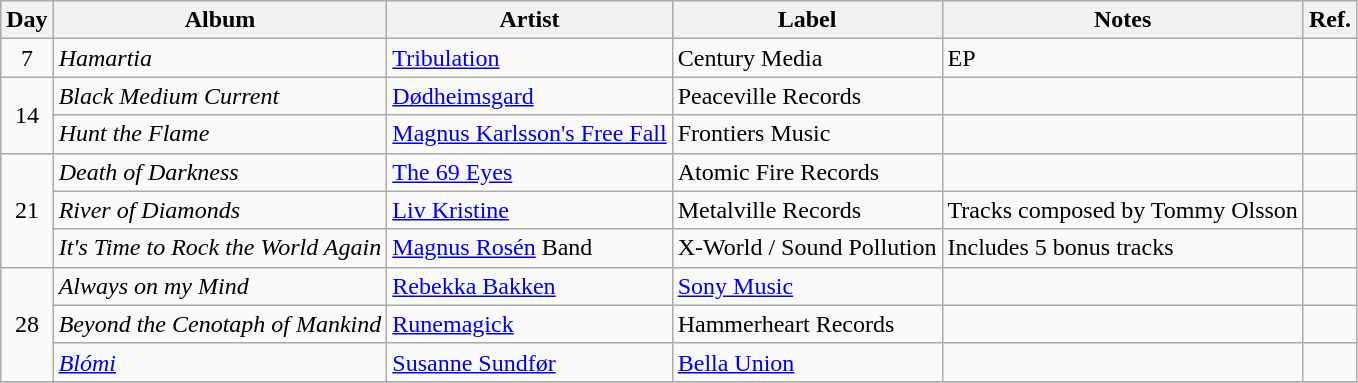<table class="wikitable">
<tr>
<th>Day</th>
<th>Album</th>
<th>Artist</th>
<th>Label</th>
<th>Notes</th>
<th>Ref.</th>
</tr>
<tr>
<td rowspan="1" style="text-align:center;">7</td>
<td><em>Hamartia</em></td>
<td><a href='#'>Tribulation</a></td>
<td>Century Media</td>
<td>EP</td>
<td></td>
</tr>
<tr>
<td rowspan="2" style="text-align:center;">14</td>
<td><em>Black Medium Current</em></td>
<td><a href='#'>Dødheimsgard</a></td>
<td>Peaceville Records</td>
<td></td>
<td></td>
</tr>
<tr>
<td><em>Hunt the Flame</em></td>
<td><a href='#'>Magnus Karlsson's Free Fall</a></td>
<td>Frontiers Music</td>
<td></td>
<td></td>
</tr>
<tr>
<td rowspan="3" style="text-align:center;">21</td>
<td><em>Death of Darkness</em></td>
<td><a href='#'>The 69 Eyes</a></td>
<td>Atomic Fire Records</td>
<td></td>
<td></td>
</tr>
<tr>
<td><em>River of Diamonds</em></td>
<td><a href='#'>Liv Kristine</a></td>
<td>Metalville Records</td>
<td>Tracks composed by Tommy Olsson</td>
<td></td>
</tr>
<tr>
<td><em>It's Time to Rock the World Again</em></td>
<td><a href='#'>Magnus Rosén</a> Band</td>
<td>X-World / Sound Pollution</td>
<td>Includes 5 bonus tracks</td>
<td></td>
</tr>
<tr>
<td rowspan="3" style="text-align:center;">28</td>
<td><em>Always on my Mind</em></td>
<td><a href='#'>Rebekka Bakken</a></td>
<td><a href='#'>Sony Music</a></td>
<td></td>
<td></td>
</tr>
<tr>
<td><em>Beyond the Cenotaph of Mankind</em></td>
<td><a href='#'>Runemagick</a></td>
<td>Hammerheart Records</td>
<td></td>
<td></td>
</tr>
<tr>
<td><em><a href='#'>Blómi</a></em></td>
<td><a href='#'>Susanne Sundfør</a></td>
<td><a href='#'>Bella Union</a></td>
<td></td>
<td></td>
</tr>
<tr>
</tr>
</table>
